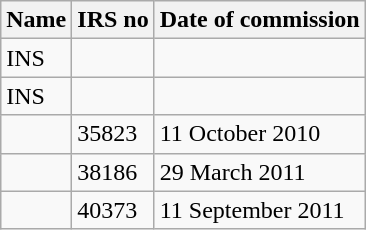<table class="wikitable">
<tr>
<th>Name</th>
<th>IRS no</th>
<th>Date of commission</th>
</tr>
<tr>
<td>INS</td>
<td></td>
<td></td>
</tr>
<tr>
<td>INS</td>
<td></td>
<td></td>
</tr>
<tr>
<td></td>
<td>35823</td>
<td>11 October 2010</td>
</tr>
<tr>
<td></td>
<td>38186</td>
<td>29 March 2011</td>
</tr>
<tr>
<td></td>
<td>40373</td>
<td>11 September 2011</td>
</tr>
</table>
